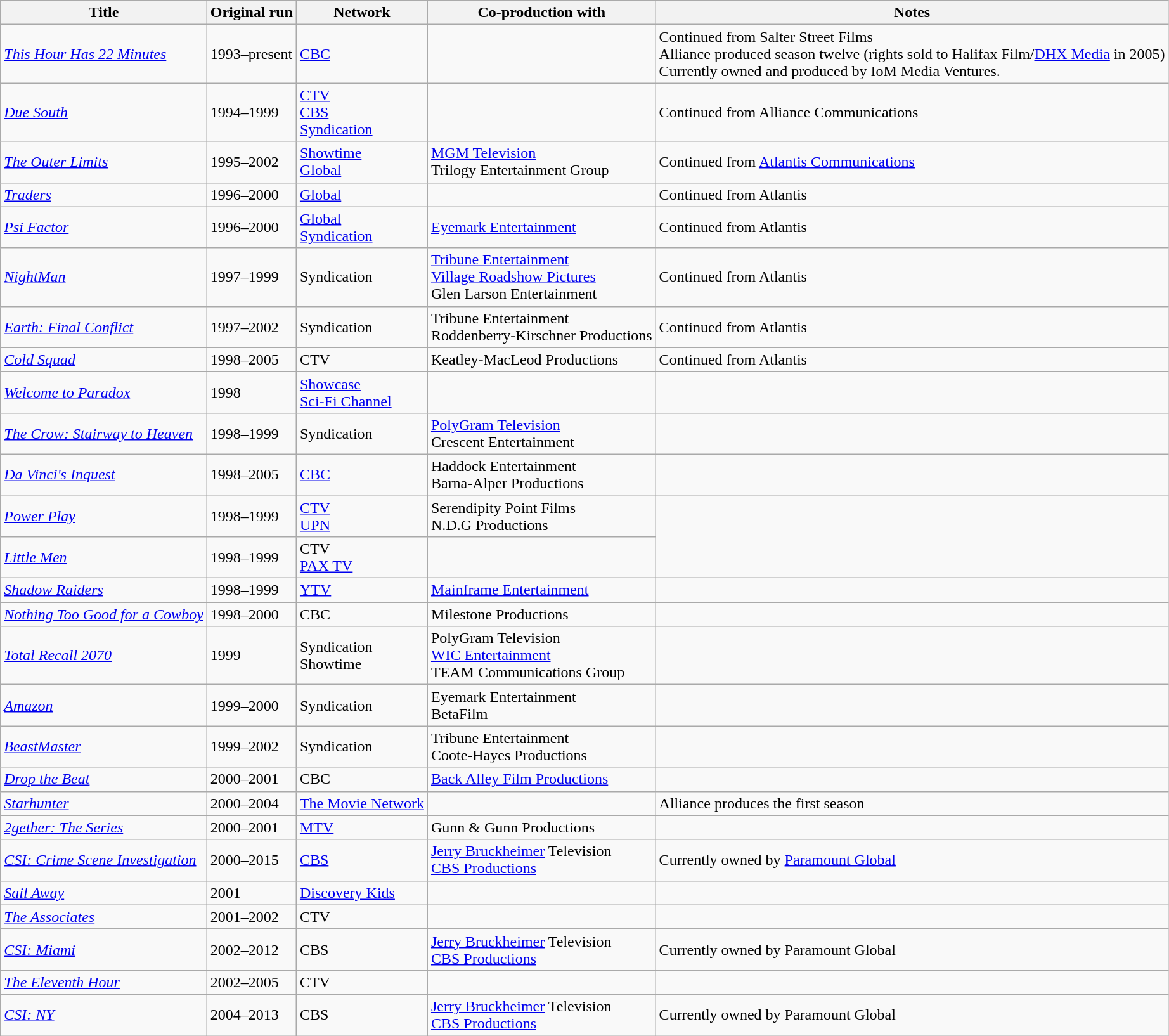<table class="wikitable sortable">
<tr>
<th>Title</th>
<th>Original run</th>
<th>Network</th>
<th>Co-production with</th>
<th>Notes</th>
</tr>
<tr>
<td><em><a href='#'>This Hour Has 22 Minutes</a></em></td>
<td>1993–present</td>
<td><a href='#'>CBC</a></td>
<td></td>
<td>Continued from Salter Street Films<br>Alliance produced season twelve (rights sold to Halifax Film/<a href='#'>DHX Media</a> in 2005)<br>Currently owned and produced by IoM Media Ventures.</td>
</tr>
<tr>
<td><em><a href='#'>Due South</a></em></td>
<td>1994–1999</td>
<td><a href='#'>CTV</a><br><a href='#'>CBS</a><br><a href='#'>Syndication</a></td>
<td></td>
<td>Continued from Alliance Communications</td>
</tr>
<tr>
<td><em><a href='#'>The Outer Limits</a></em></td>
<td>1995–2002</td>
<td><a href='#'>Showtime</a><br><a href='#'>Global</a></td>
<td><a href='#'>MGM Television</a><br>Trilogy Entertainment Group</td>
<td>Continued from <a href='#'>Atlantis Communications</a></td>
</tr>
<tr>
<td><em><a href='#'>Traders</a></em></td>
<td>1996–2000</td>
<td><a href='#'>Global</a></td>
<td></td>
<td>Continued from Atlantis</td>
</tr>
<tr>
<td><em><a href='#'>Psi Factor</a></em></td>
<td>1996–2000</td>
<td><a href='#'>Global</a><br><a href='#'>Syndication</a></td>
<td><a href='#'>Eyemark Entertainment</a></td>
<td>Continued from Atlantis</td>
</tr>
<tr>
<td><em><a href='#'>NightMan</a></em></td>
<td>1997–1999</td>
<td>Syndication</td>
<td><a href='#'>Tribune Entertainment</a><br><a href='#'>Village Roadshow Pictures</a><br>Glen Larson Entertainment</td>
<td>Continued from Atlantis</td>
</tr>
<tr>
<td><em><a href='#'>Earth: Final Conflict</a></em></td>
<td>1997–2002</td>
<td>Syndication</td>
<td>Tribune Entertainment<br>Roddenberry-Kirschner Productions</td>
<td>Continued from Atlantis</td>
</tr>
<tr>
<td><em><a href='#'>Cold Squad</a></em></td>
<td>1998–2005</td>
<td>CTV</td>
<td>Keatley-MacLeod Productions</td>
<td>Continued from Atlantis</td>
</tr>
<tr>
<td><em><a href='#'>Welcome to Paradox</a></em></td>
<td>1998</td>
<td><a href='#'>Showcase</a><br><a href='#'>Sci-Fi Channel</a></td>
<td></td>
</tr>
<tr>
<td><em><a href='#'>The Crow: Stairway to Heaven</a></em></td>
<td>1998–1999</td>
<td>Syndication</td>
<td><a href='#'>PolyGram Television</a><br>Crescent Entertainment</td>
<td></td>
</tr>
<tr>
<td><em><a href='#'>Da Vinci's Inquest</a></em></td>
<td>1998–2005</td>
<td><a href='#'>CBC</a></td>
<td>Haddock Entertainment<br>Barna-Alper Productions</td>
<td></td>
</tr>
<tr>
<td><em><a href='#'>Power Play</a></em></td>
<td>1998–1999</td>
<td><a href='#'>CTV</a><br><a href='#'>UPN</a></td>
<td>Serendipity Point Films<br>N.D.G Productions</td>
</tr>
<tr>
<td><em><a href='#'>Little Men</a></em></td>
<td>1998–1999</td>
<td>CTV<br><a href='#'>PAX TV</a></td>
<td></td>
</tr>
<tr>
<td><em><a href='#'>Shadow Raiders</a></em></td>
<td>1998–1999</td>
<td><a href='#'>YTV</a></td>
<td><a href='#'>Mainframe Entertainment</a></td>
<td></td>
</tr>
<tr>
<td><em><a href='#'>Nothing Too Good for a Cowboy</a></em></td>
<td>1998–2000</td>
<td>CBC</td>
<td>Milestone Productions</td>
<td></td>
</tr>
<tr>
<td><em><a href='#'>Total Recall 2070</a></em></td>
<td>1999</td>
<td>Syndication<br>Showtime</td>
<td>PolyGram Television<br><a href='#'>WIC Entertainment</a><br>TEAM Communications Group</td>
</tr>
<tr>
<td><em><a href='#'>Amazon</a></em></td>
<td>1999–2000</td>
<td>Syndication</td>
<td>Eyemark Entertainment<br>BetaFilm</td>
<td></td>
</tr>
<tr>
<td><em><a href='#'>BeastMaster</a></em></td>
<td>1999–2002</td>
<td>Syndication</td>
<td>Tribune Entertainment<br>Coote-Hayes Productions</td>
</tr>
<tr>
<td><em><a href='#'>Drop the Beat</a></em></td>
<td>2000–2001</td>
<td>CBC</td>
<td><a href='#'>Back Alley Film Productions</a></td>
<td></td>
</tr>
<tr>
<td><em><a href='#'>Starhunter</a></em></td>
<td>2000–2004</td>
<td><a href='#'>The Movie Network</a></td>
<td></td>
<td>Alliance produces the first season</td>
</tr>
<tr>
<td><em><a href='#'>2gether: The Series</a></em></td>
<td>2000–2001</td>
<td><a href='#'>MTV</a></td>
<td>Gunn & Gunn Productions</td>
</tr>
<tr>
<td><em><a href='#'>CSI: Crime Scene Investigation</a></em></td>
<td>2000–2015</td>
<td><a href='#'>CBS</a></td>
<td><a href='#'>Jerry Bruckheimer</a> Television<br><a href='#'>CBS Productions</a></td>
<td>Currently owned by <a href='#'>Paramount Global</a></td>
</tr>
<tr>
<td><em><a href='#'>Sail Away</a></em></td>
<td>2001</td>
<td><a href='#'>Discovery Kids</a></td>
<td></td>
<td></td>
</tr>
<tr>
<td><em><a href='#'>The Associates</a></em></td>
<td>2001–2002</td>
<td>CTV</td>
<td></td>
</tr>
<tr>
<td><em><a href='#'>CSI: Miami</a></em></td>
<td>2002–2012</td>
<td>CBS</td>
<td><a href='#'>Jerry Bruckheimer</a> Television<br><a href='#'>CBS Productions</a></td>
<td>Currently owned by Paramount Global</td>
</tr>
<tr>
<td><em><a href='#'>The Eleventh Hour</a></em></td>
<td>2002–2005</td>
<td>CTV</td>
<td></td>
<td></td>
</tr>
<tr>
<td><em><a href='#'>CSI: NY</a></em></td>
<td>2004–2013</td>
<td>CBS</td>
<td><a href='#'>Jerry Bruckheimer</a> Television<br><a href='#'>CBS Productions</a></td>
<td>Currently owned by Paramount Global</td>
</tr>
</table>
